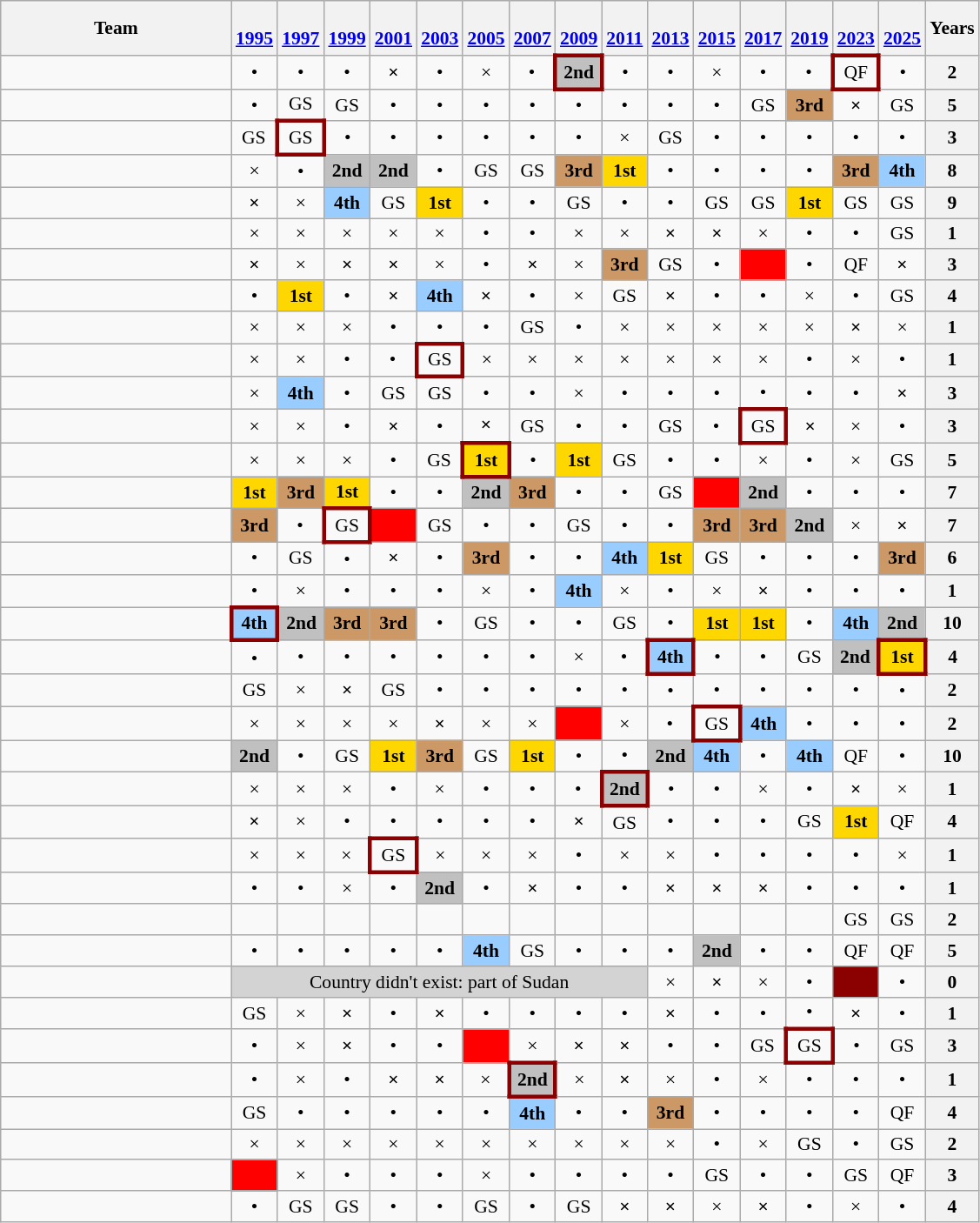<table class="wikitable" style="text-align:center; font-size:90%">
<tr>
<th width=170>Team</th>
<th><br><a href='#'>1995</a></th>
<th><br><a href='#'>1997</a></th>
<th><br><a href='#'>1999</a></th>
<th><br><a href='#'>2001</a></th>
<th><br><a href='#'>2003</a></th>
<th><br><a href='#'>2005</a></th>
<th><br><a href='#'>2007</a></th>
<th><br><a href='#'>2009</a></th>
<th><br><a href='#'>2011</a></th>
<th><br><a href='#'>2013</a></th>
<th><br><a href='#'>2015</a></th>
<th><br><a href='#'>2017</a></th>
<th><br><a href='#'>2019</a></th>
<th><br><a href='#'>2023</a></th>
<th><br><a href='#'>2025</a></th>
<th>Years</th>
</tr>
<tr>
<td align=left></td>
<td>•</td>
<td>•</td>
<td>•</td>
<td><strong>×</strong></td>
<td>•</td>
<td>×</td>
<td>•</td>
<td style="border: 3px solid darkred" bgcolor=Silver><strong>2nd</strong></td>
<td>•</td>
<td>•</td>
<td>×</td>
<td>•</td>
<td>•</td>
<td style="border: 3px solid darkred">QF</td>
<td>•</td>
<th>2</th>
</tr>
<tr>
<td align=left></td>
<td>•</td>
<td>GS</td>
<td>GS</td>
<td>•</td>
<td>•</td>
<td>•</td>
<td>•</td>
<td>•</td>
<td>•</td>
<td>•</td>
<td>•</td>
<td>GS</td>
<td bgcolor=#cc9966><strong>3rd</strong></td>
<td><strong>×</strong></td>
<td>GS</td>
<th>5</th>
</tr>
<tr>
<td align=left></td>
<td>GS</td>
<td style="border: 3px solid darkred">GS</td>
<td>•</td>
<td>•</td>
<td>•</td>
<td>•</td>
<td>•</td>
<td>•</td>
<td>×</td>
<td>GS</td>
<td>•</td>
<td>•</td>
<td>•</td>
<td>•</td>
<td>•</td>
<th>3</th>
</tr>
<tr>
<td align=left></td>
<td>×</td>
<td>•</td>
<td bgcolor=Silver><strong>2nd</strong></td>
<td bgcolor=Silver><strong>2nd</strong></td>
<td>•</td>
<td>GS</td>
<td>GS</td>
<td bgcolor=#cc9966><strong>3rd</strong></td>
<td bgcolor=Gold><strong>1st</strong></td>
<td>•</td>
<td>•</td>
<td>•</td>
<td>•</td>
<td bgcolor=#cc9966><strong>3rd</strong></td>
<td bgcolor=#9acdff><strong>4th</strong></td>
<th>8</th>
</tr>
<tr>
<td align=left></td>
<td><strong>×</strong></td>
<td>×</td>
<td bgcolor=#9acdff><strong>4th</strong></td>
<td>GS</td>
<td bgcolor=Gold><strong>1st</strong></td>
<td>•</td>
<td>•</td>
<td>GS</td>
<td>•</td>
<td>•</td>
<td>GS</td>
<td>GS</td>
<td bgcolor=Gold><strong>1st</strong></td>
<td>GS</td>
<td>GS</td>
<th>9</th>
</tr>
<tr>
<td align=left></td>
<td>×</td>
<td>×</td>
<td>×</td>
<td>×</td>
<td>×</td>
<td>•</td>
<td>•</td>
<td>×</td>
<td>×</td>
<td><strong>×</strong></td>
<td><strong>×</strong></td>
<td>×</td>
<td>•</td>
<td>•</td>
<td>GS</td>
<th>1</th>
</tr>
<tr>
<td align=left></td>
<td><strong>×</strong></td>
<td>×</td>
<td><strong>×</strong></td>
<td><strong>×</strong></td>
<td>×</td>
<td>•</td>
<td><strong>×</strong></td>
<td>×</td>
<td bgcolor=#cc9966><strong>3rd</strong></td>
<td>GS</td>
<td>•</td>
<td bgcolor=Red></td>
<td>•</td>
<td>QF</td>
<td><strong>×</strong></td>
<th>3</th>
</tr>
<tr>
<td align=left></td>
<td>•</td>
<td bgcolor=Gold><strong>1st</strong></td>
<td>•</td>
<td><strong>×</strong></td>
<td bgcolor=#9acdff><strong>4th</strong></td>
<td><strong>×</strong></td>
<td>•</td>
<td>×</td>
<td>GS</td>
<td><strong>×</strong></td>
<td>•</td>
<td>•</td>
<td>×</td>
<td>•</td>
<td>GS</td>
<th>4</th>
</tr>
<tr>
<td align=left></td>
<td>×</td>
<td>×</td>
<td>×</td>
<td>•</td>
<td>•</td>
<td>•</td>
<td>GS</td>
<td>•</td>
<td>×</td>
<td>×</td>
<td>×</td>
<td>×</td>
<td>×</td>
<td><strong>×</strong></td>
<td>×</td>
<th>1</th>
</tr>
<tr>
<td align=left></td>
<td>×</td>
<td>×</td>
<td>•</td>
<td>•</td>
<td style="border: 3px solid darkred">GS</td>
<td>×</td>
<td>×</td>
<td>×</td>
<td>×</td>
<td>×</td>
<td>×</td>
<td>×</td>
<td>•</td>
<td>×</td>
<td>•</td>
<th>1</th>
</tr>
<tr>
<td align=left></td>
<td>×</td>
<td bgcolor=#9acdff><strong>4th</strong></td>
<td>•</td>
<td>GS</td>
<td>GS</td>
<td>•</td>
<td>•</td>
<td>×</td>
<td>•</td>
<td>•</td>
<td>•</td>
<td>•</td>
<td>•</td>
<td>•</td>
<td><strong>×</strong></td>
<th>3</th>
</tr>
<tr>
<td align=left></td>
<td>×</td>
<td>×</td>
<td>•</td>
<td><strong>×</strong></td>
<td>•</td>
<td><strong>×</strong></td>
<td>GS</td>
<td>•</td>
<td>•</td>
<td>GS</td>
<td>•</td>
<td style="border: 3px solid darkred">GS</td>
<td><strong>×</strong></td>
<td>×</td>
<td>•</td>
<th>3</th>
</tr>
<tr>
<td align=left></td>
<td>×</td>
<td>×</td>
<td>×</td>
<td>•</td>
<td>GS</td>
<td style="border: 3px solid darkred" bgcolor=Gold><strong>1st</strong></td>
<td>•</td>
<td bgcolor=Gold><strong>1st</strong></td>
<td>GS</td>
<td>•</td>
<td>•</td>
<td>×</td>
<td>•</td>
<td>×</td>
<td>GS</td>
<th>5</th>
</tr>
<tr>
<td align=left></td>
<td bgcolor=Gold><strong>1st</strong></td>
<td bgcolor=#cc9966><strong>3rd</strong></td>
<td bgcolor=Gold><strong>1st</strong></td>
<td>•</td>
<td>•</td>
<td bgcolor=Silver><strong>2nd</strong></td>
<td bgcolor=#cc9966><strong>3rd</strong></td>
<td>•</td>
<td>•</td>
<td>GS</td>
<td bgcolor=Red></td>
<td bgcolor=Silver><strong>2nd</strong></td>
<td>•</td>
<td>•</td>
<td>•</td>
<th>7</th>
</tr>
<tr>
<td align=left></td>
<td bgcolor=#cc9966><strong>3rd</strong></td>
<td>•</td>
<td style="border: 3px solid darkred">GS</td>
<td bgcolor=Red></td>
<td>GS</td>
<td>•</td>
<td>•</td>
<td>GS</td>
<td>•</td>
<td>•</td>
<td bgcolor=#cc9966><strong>3rd</strong></td>
<td bgcolor=#cc9966><strong>3rd</strong></td>
<td bgcolor=Silver><strong>2nd</strong></td>
<td>×</td>
<td><strong>×</strong></td>
<th>7</th>
</tr>
<tr>
<td align=left></td>
<td>•</td>
<td>GS</td>
<td>•</td>
<td><strong>×</strong></td>
<td>•</td>
<td bgcolor=#cc9966><strong>3rd</strong></td>
<td>•</td>
<td>•</td>
<td bgcolor=#9acdff><strong>4th</strong></td>
<td bgcolor=Gold><strong>1st</strong></td>
<td>GS</td>
<td>•</td>
<td>•</td>
<td>•</td>
<td bgcolor=#cc9966><strong>3rd</strong></td>
<th>6</th>
</tr>
<tr>
<td align=left></td>
<td>•</td>
<td>×</td>
<td>•</td>
<td>•</td>
<td>•</td>
<td>×</td>
<td>•</td>
<td bgcolor=#9acdff><strong>4th</strong></td>
<td>×</td>
<td>•</td>
<td>×</td>
<td><strong>×</strong></td>
<td>•</td>
<td>•</td>
<td>•</td>
<th>1</th>
</tr>
<tr>
<td align=left></td>
<td style="border: 3px solid darkred" bgcolor=#9acdff><strong>4th</strong></td>
<td bgcolor=Silver><strong>2nd</strong></td>
<td bgcolor=#cc9966><strong>3rd</strong></td>
<td bgcolor=#cc9966><strong>3rd</strong></td>
<td>•</td>
<td>GS</td>
<td>•</td>
<td>•</td>
<td>GS</td>
<td>•</td>
<td bgcolor=Gold><strong>1st</strong></td>
<td bgcolor=Gold><strong>1st</strong></td>
<td>•</td>
<td bgcolor=#9acdff><strong>4th</strong></td>
<td bgcolor=Silver><strong>2nd</strong></td>
<th>10</th>
</tr>
<tr>
<td align=left></td>
<td>•</td>
<td>•</td>
<td>•</td>
<td>•</td>
<td>•</td>
<td>•</td>
<td>•</td>
<td>×</td>
<td>•</td>
<td style="border: 3px solid darkred" bgcolor=#9acdff><strong>4th</strong></td>
<td>•</td>
<td>•</td>
<td>GS</td>
<td bgcolor=Silver><strong>2nd</strong></td>
<td style="border: 3px solid darkred" bgcolor=Gold><strong>1st</strong></td>
<th>4</th>
</tr>
<tr>
<td align=left></td>
<td>GS</td>
<td>×</td>
<td><strong>×</strong></td>
<td>GS</td>
<td>•</td>
<td>•</td>
<td>•</td>
<td>•</td>
<td>•</td>
<td>•</td>
<td>•</td>
<td>•</td>
<td>•</td>
<td>•</td>
<td>•</td>
<th>2</th>
</tr>
<tr>
<td align=left></td>
<td>×</td>
<td>×</td>
<td>×</td>
<td>×</td>
<td><strong>×</strong></td>
<td>×</td>
<td>×</td>
<td bgcolor=Red></td>
<td>×</td>
<td>•</td>
<td style="border: 3px solid darkred">GS</td>
<td bgcolor=#9acdff><strong>4th</strong></td>
<td>•</td>
<td>•</td>
<td>•</td>
<th>2</th>
</tr>
<tr>
<td align=left></td>
<td bgcolor=Silver><strong>2nd</strong></td>
<td>•</td>
<td>GS</td>
<td bgcolor=Gold><strong>1st</strong></td>
<td bgcolor=#cc9966><strong>3rd</strong></td>
<td>GS</td>
<td bgcolor=Gold><strong>1st</strong></td>
<td>•</td>
<td>•</td>
<td bgcolor=Silver><strong>2nd</strong></td>
<td bgcolor=#9acdff><strong>4th</strong></td>
<td>•</td>
<td bgcolor=#9acdff><strong>4th</strong></td>
<td>QF</td>
<td>•</td>
<th>10</th>
</tr>
<tr>
<td align=left></td>
<td>×</td>
<td>×</td>
<td>×</td>
<td>•</td>
<td>×</td>
<td>•</td>
<td>•</td>
<td>•</td>
<td style="border: 3px solid darkred" bgcolor=Silver><strong>2nd</strong></td>
<td>•</td>
<td>•</td>
<td>×</td>
<td>•</td>
<td><strong>×</strong></td>
<td>×</td>
<th>1</th>
</tr>
<tr>
<td align=left></td>
<td><strong>×</strong></td>
<td>×</td>
<td>•</td>
<td>•</td>
<td>•</td>
<td>•</td>
<td>•</td>
<td><strong>×</strong></td>
<td>GS</td>
<td>•</td>
<td>•</td>
<td>•</td>
<td>GS</td>
<td bgcolor=Gold><strong>1st</strong></td>
<td>QF</td>
<th>4</th>
</tr>
<tr>
<td align=left></td>
<td>×</td>
<td>×</td>
<td>×</td>
<td style="border: 3px solid darkred">GS</td>
<td>×</td>
<td>×</td>
<td>×</td>
<td>•</td>
<td>×</td>
<td>×</td>
<td>•</td>
<td>•</td>
<td>•</td>
<td>•</td>
<td>×</td>
<th>1</th>
</tr>
<tr>
<td align=left></td>
<td>•</td>
<td>•</td>
<td>×</td>
<td>•</td>
<td bgcolor=Silver><strong>2nd</strong></td>
<td>•</td>
<td><strong>×</strong></td>
<td>•</td>
<td>•</td>
<td><strong>×</strong></td>
<td><strong>×</strong></td>
<td><strong>×</strong></td>
<td>•</td>
<td>•</td>
<td>•</td>
<th>1</th>
</tr>
<tr>
<td align=left></td>
<td></td>
<td></td>
<td></td>
<td></td>
<td></td>
<td></td>
<td></td>
<td></td>
<td></td>
<td></td>
<td></td>
<td></td>
<td></td>
<td>GS</td>
<td>GS</td>
<th>2</th>
</tr>
<tr>
<td align=left></td>
<td>•</td>
<td>•</td>
<td>•</td>
<td>•</td>
<td>•</td>
<td bgcolor=#9acdff><strong>4th</strong></td>
<td>GS</td>
<td>•</td>
<td>•</td>
<td>•</td>
<td bgcolor=Silver><strong>2nd</strong></td>
<td>•</td>
<td>•</td>
<td>QF</td>
<td>QF</td>
<th>5</th>
</tr>
<tr>
<td align=left></td>
<td bgcolor=lightgrey colspan=9>Country didn't exist: part of Sudan</td>
<td>×</td>
<td><strong>×</strong></td>
<td>×</td>
<td>•</td>
<td bgcolor=darkred> </td>
<td>•</td>
<th>0</th>
</tr>
<tr>
<td align=left></td>
<td>GS</td>
<td>×</td>
<td><strong>×</strong></td>
<td>•</td>
<td><strong>×</strong></td>
<td>•</td>
<td>•</td>
<td>•</td>
<td>•</td>
<td><strong>×</strong></td>
<td>•</td>
<td>•</td>
<td>•</td>
<td><strong>×</strong></td>
<td>•</td>
<th>1</th>
</tr>
<tr>
<td align=left></td>
<td>•</td>
<td>×</td>
<td><strong>×</strong></td>
<td>•</td>
<td>•</td>
<td bgcolor=Red></td>
<td>×</td>
<td><strong>×</strong></td>
<td><strong>×</strong></td>
<td>•</td>
<td>•</td>
<td>GS</td>
<td style="border: 3px solid darkred">GS</td>
<td>•</td>
<td>GS</td>
<th>3</th>
</tr>
<tr>
<td align=left></td>
<td>•</td>
<td>×</td>
<td>•</td>
<td><strong>×</strong></td>
<td><strong>×</strong></td>
<td>×</td>
<td style="border: 3px solid darkred" bgcolor=Silver><strong>2nd</strong></td>
<td>×</td>
<td><strong>×</strong></td>
<td>×</td>
<td>•</td>
<td>×</td>
<td>•</td>
<td>•</td>
<td>•</td>
<th>1</th>
</tr>
<tr>
<td align=left></td>
<td>GS</td>
<td>•</td>
<td>•</td>
<td>•</td>
<td>•</td>
<td>•</td>
<td bgcolor=#9acdff><strong>4th</strong></td>
<td>•</td>
<td>•</td>
<td bgcolor=#cc9966><strong>3rd</strong></td>
<td>•</td>
<td>•</td>
<td>•</td>
<td>•</td>
<td>QF</td>
<th>4</th>
</tr>
<tr>
<td align=left></td>
<td>×</td>
<td>×</td>
<td>×</td>
<td>×</td>
<td>×</td>
<td>×</td>
<td>×</td>
<td>×</td>
<td>×</td>
<td>×</td>
<td>•</td>
<td>×</td>
<td>GS</td>
<td>•</td>
<td>GS</td>
<th>2</th>
</tr>
<tr>
<td align=left></td>
<td bgcolor=Red></td>
<td>×</td>
<td>•</td>
<td>•</td>
<td>•</td>
<td>×</td>
<td>•</td>
<td>•</td>
<td>•</td>
<td>•</td>
<td>GS</td>
<td>•</td>
<td>•</td>
<td>GS</td>
<td>QF</td>
<th>3</th>
</tr>
<tr>
<td align=left></td>
<td>•</td>
<td>GS</td>
<td>GS</td>
<td>•</td>
<td>•</td>
<td>GS</td>
<td>•</td>
<td>GS</td>
<td><strong>×</strong></td>
<td><strong>×</strong></td>
<td>×</td>
<td><strong>×</strong></td>
<td>•</td>
<td>×</td>
<td>•</td>
<th>4</th>
</tr>
</table>
